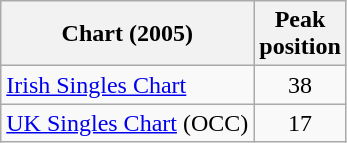<table class="wikitable">
<tr>
<th align="left">Chart (2005)</th>
<th align="left">Peak<br>position</th>
</tr>
<tr>
<td align="left"><a href='#'>Irish Singles Chart</a></td>
<td align="center">38</td>
</tr>
<tr>
<td align="left"><a href='#'>UK Singles Chart</a> (OCC)</td>
<td align="center">17</td>
</tr>
</table>
